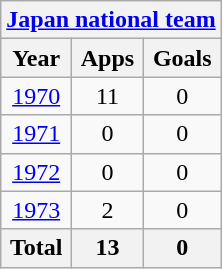<table class="wikitable" style="text-align:center">
<tr>
<th colspan=3><a href='#'>Japan national team</a></th>
</tr>
<tr>
<th>Year</th>
<th>Apps</th>
<th>Goals</th>
</tr>
<tr>
<td><a href='#'>1970</a></td>
<td>11</td>
<td>0</td>
</tr>
<tr>
<td><a href='#'>1971</a></td>
<td>0</td>
<td>0</td>
</tr>
<tr>
<td><a href='#'>1972</a></td>
<td>0</td>
<td>0</td>
</tr>
<tr>
<td><a href='#'>1973</a></td>
<td>2</td>
<td>0</td>
</tr>
<tr>
<th>Total</th>
<th>13</th>
<th>0</th>
</tr>
</table>
